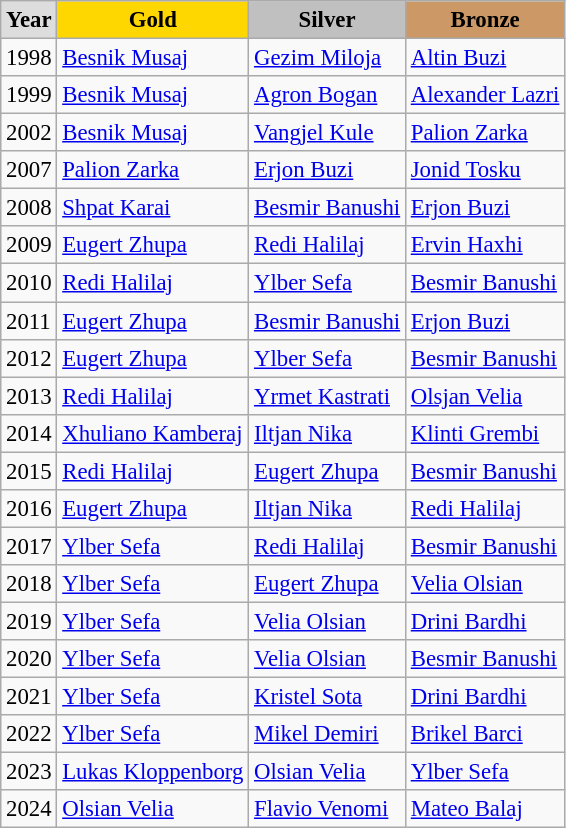<table class="wikitable sortable" style="font-size:95%">
<tr>
<td style="background:#DDDDDD; font-weight:bold; text-align:center;">Year</td>
<td style="background:gold; font-weight:bold; text-align:center;">Gold</td>
<td style="background:silver; font-weight:bold; text-align:center;">Silver</td>
<td style="background:#cc9966; font-weight:bold; text-align:center;">Bronze</td>
</tr>
<tr>
<td>1998</td>
<td><a href='#'>Besnik Musaj</a></td>
<td><a href='#'>Gezim Miloja</a></td>
<td><a href='#'>Altin Buzi</a></td>
</tr>
<tr>
<td>1999</td>
<td><a href='#'>Besnik Musaj</a></td>
<td><a href='#'>Agron Bogan</a></td>
<td><a href='#'>Alexander Lazri</a></td>
</tr>
<tr>
<td>2002</td>
<td><a href='#'>Besnik Musaj</a></td>
<td><a href='#'>Vangjel Kule</a></td>
<td><a href='#'>Palion Zarka</a></td>
</tr>
<tr>
<td>2007</td>
<td><a href='#'>Palion Zarka</a></td>
<td><a href='#'>Erjon Buzi</a></td>
<td><a href='#'>Jonid Tosku</a></td>
</tr>
<tr>
<td>2008</td>
<td><a href='#'>Shpat Karai</a></td>
<td><a href='#'>Besmir Banushi</a></td>
<td><a href='#'>Erjon Buzi</a></td>
</tr>
<tr>
<td>2009</td>
<td><a href='#'>Eugert Zhupa</a></td>
<td><a href='#'>Redi Halilaj</a></td>
<td><a href='#'>Ervin Haxhi</a></td>
</tr>
<tr>
<td>2010</td>
<td><a href='#'>Redi Halilaj</a></td>
<td><a href='#'>Ylber Sefa</a></td>
<td><a href='#'>Besmir Banushi</a></td>
</tr>
<tr>
<td>2011</td>
<td><a href='#'>Eugert Zhupa</a></td>
<td><a href='#'>Besmir Banushi</a></td>
<td><a href='#'>Erjon Buzi</a></td>
</tr>
<tr>
<td>2012</td>
<td><a href='#'>Eugert Zhupa</a></td>
<td><a href='#'>Ylber Sefa</a></td>
<td><a href='#'>Besmir Banushi</a></td>
</tr>
<tr>
<td>2013</td>
<td><a href='#'>Redi Halilaj</a></td>
<td><a href='#'>Yrmet Kastrati</a></td>
<td><a href='#'>Olsjan Velia</a></td>
</tr>
<tr>
<td>2014</td>
<td><a href='#'>Xhuliano Kamberaj</a></td>
<td><a href='#'>Iltjan Nika</a></td>
<td><a href='#'>Klinti Grembi</a></td>
</tr>
<tr>
<td>2015</td>
<td><a href='#'>Redi Halilaj</a></td>
<td><a href='#'>Eugert Zhupa</a></td>
<td><a href='#'>Besmir Banushi</a></td>
</tr>
<tr>
<td>2016</td>
<td><a href='#'>Eugert Zhupa</a></td>
<td><a href='#'>Iltjan Nika</a></td>
<td><a href='#'>Redi Halilaj</a></td>
</tr>
<tr>
<td>2017</td>
<td><a href='#'>Ylber Sefa</a></td>
<td><a href='#'>Redi Halilaj</a></td>
<td><a href='#'>Besmir Banushi</a></td>
</tr>
<tr>
<td>2018</td>
<td><a href='#'>Ylber Sefa</a></td>
<td><a href='#'>Eugert Zhupa</a></td>
<td><a href='#'>Velia Olsian</a></td>
</tr>
<tr>
<td>2019</td>
<td><a href='#'>Ylber Sefa</a></td>
<td><a href='#'>Velia Olsian</a></td>
<td><a href='#'>Drini Bardhi</a></td>
</tr>
<tr>
<td>2020</td>
<td><a href='#'>Ylber Sefa</a></td>
<td><a href='#'>Velia Olsian</a></td>
<td><a href='#'>Besmir Banushi</a></td>
</tr>
<tr>
<td>2021</td>
<td><a href='#'>Ylber Sefa</a></td>
<td><a href='#'>Kristel Sota</a></td>
<td><a href='#'>Drini Bardhi</a></td>
</tr>
<tr>
<td>2022</td>
<td><a href='#'>Ylber Sefa</a></td>
<td><a href='#'>Mikel Demiri</a></td>
<td><a href='#'>Brikel Barci</a></td>
</tr>
<tr>
<td>2023</td>
<td><a href='#'>Lukas Kloppenborg</a></td>
<td><a href='#'>Olsian Velia</a></td>
<td><a href='#'>Ylber Sefa</a></td>
</tr>
<tr>
<td>2024</td>
<td><a href='#'>Olsian Velia</a></td>
<td><a href='#'>Flavio Venomi</a></td>
<td><a href='#'>Mateo Balaj</a></td>
</tr>
</table>
